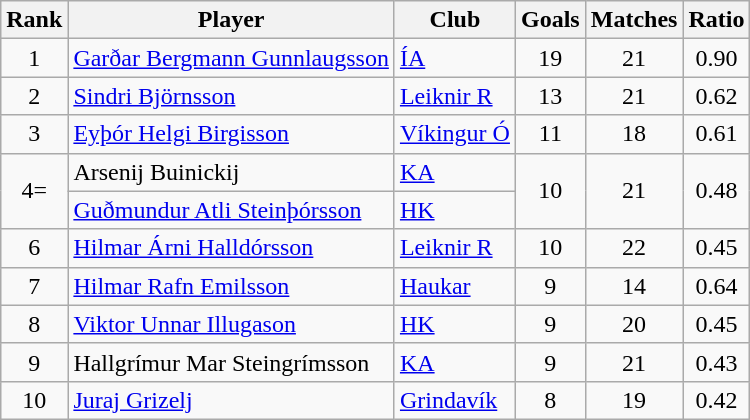<table class="wikitable">
<tr>
<th>Rank</th>
<th>Player</th>
<th>Club</th>
<th>Goals</th>
<th>Matches</th>
<th>Ratio</th>
</tr>
<tr>
<td rowspan=1 align=center>1</td>
<td><a href='#'>Garðar Bergmann Gunnlaugsson</a></td>
<td><a href='#'>ÍA</a></td>
<td rowspan=1 align=center>19</td>
<td rowspan=1 align=center>21</td>
<td rowspan=1 align=center>0.90</td>
</tr>
<tr>
<td rowspan=1 align=center>2</td>
<td><a href='#'>Sindri Björnsson</a></td>
<td><a href='#'>Leiknir R</a></td>
<td rowspan=1 align=center>13</td>
<td rowspan=1 align=center>21</td>
<td rowspan=1 align=center>0.62</td>
</tr>
<tr>
<td rowspan=1 align=center>3</td>
<td><a href='#'>Eyþór Helgi Birgisson</a></td>
<td><a href='#'>Víkingur Ó</a></td>
<td rowspan=1 align=center>11</td>
<td rowspan=1 align=center>18</td>
<td rowspan=1 align=center>0.61</td>
</tr>
<tr>
<td rowspan=2 align=center>4=</td>
<td>Arsenij Buinickij</td>
<td><a href='#'>KA</a></td>
<td rowspan=2 align=center>10</td>
<td rowspan=2 align=center>21</td>
<td rowspan=2 align=center>0.48</td>
</tr>
<tr>
<td><a href='#'>Guðmundur Atli Steinþórsson</a></td>
<td><a href='#'>HK</a></td>
</tr>
<tr>
<td rowspan=1 align=center>6</td>
<td><a href='#'>Hilmar Árni Halldórsson</a></td>
<td><a href='#'>Leiknir R</a></td>
<td rowspan=1 align=center>10</td>
<td rowspan=1 align=center>22</td>
<td rowspan=1 align=center>0.45</td>
</tr>
<tr>
<td rowspan=1 align=center>7</td>
<td><a href='#'>Hilmar Rafn Emilsson</a></td>
<td><a href='#'>Haukar</a></td>
<td rowspan=1 align=center>9</td>
<td rowspan=1 align=center>14</td>
<td rowspan=1 align=center>0.64</td>
</tr>
<tr>
<td rowspan=1 align=center>8</td>
<td><a href='#'>Viktor Unnar Illugason</a></td>
<td><a href='#'>HK</a></td>
<td rowspan=1 align=center>9</td>
<td rowspan=1 align=center>20</td>
<td rowspan=1 align=center>0.45</td>
</tr>
<tr>
<td rowspan=1 align=center>9</td>
<td>Hallgrímur Mar Steingrímsson</td>
<td><a href='#'>KA</a></td>
<td rowspan=1 align=center>9</td>
<td rowspan=1 align=center>21</td>
<td rowspan=1 align=center>0.43</td>
</tr>
<tr>
<td rowspan=1 align=center>10</td>
<td><a href='#'>Juraj Grizelj</a></td>
<td><a href='#'>Grindavík</a></td>
<td rowspan=1 align=center>8</td>
<td rowspan=1 align=center>19</td>
<td rowspan=1 align=center>0.42</td>
</tr>
</table>
